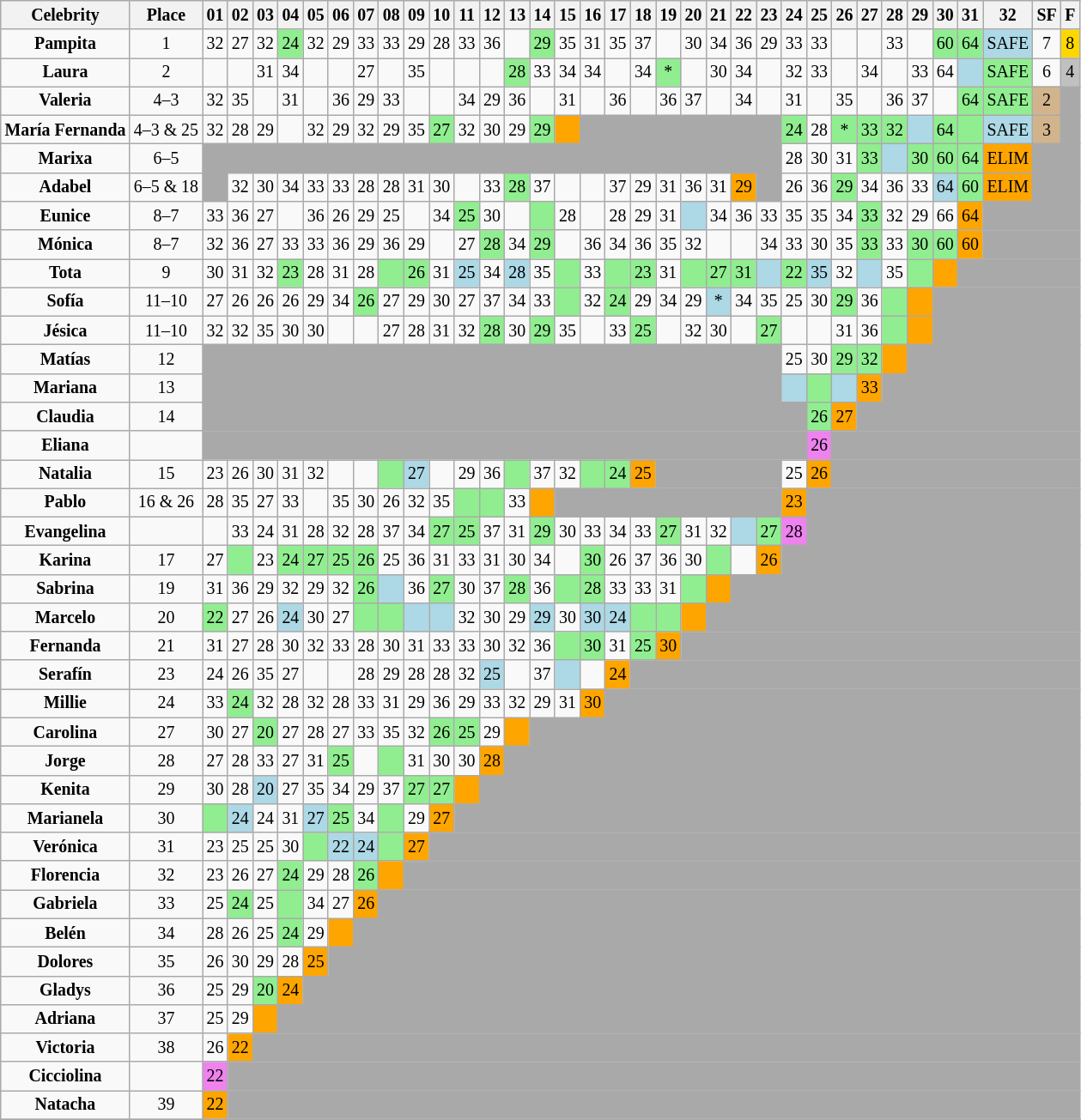<table class="wikitable sortable" style="font-size:83%; text-align:center; white-space:nowrap; width:30%;">
<tr>
<th>Celebrity</th>
<th>Place</th>
<th>01</th>
<th>02</th>
<th>03</th>
<th>04</th>
<th>05</th>
<th>06</th>
<th>07</th>
<th>08</th>
<th>09</th>
<th>10</th>
<th>11</th>
<th>12</th>
<th>13</th>
<th>14</th>
<th>15</th>
<th>16</th>
<th>17</th>
<th>18</th>
<th>19</th>
<th>20</th>
<th>21</th>
<th>22</th>
<th>23</th>
<th>24</th>
<th>25</th>
<th>26</th>
<th>27</th>
<th>28</th>
<th>29</th>
<th>30</th>
<th>31</th>
<th>32</th>
<th>SF</th>
<th>F</th>
</tr>
<tr>
<td><strong>Pampita</strong></td>
<td>1</td>
<td>32</td>
<td>27</td>
<td>32</td>
<td bgcolor=lightgreen>24</td>
<td>32</td>
<td>29</td>
<td>33</td>
<td>33</td>
<td>29</td>
<td>28</td>
<td>33</td>
<td>36</td>
<td></td>
<td bgcolor=lightgreen>29</td>
<td>35</td>
<td>31</td>
<td>35</td>
<td>37</td>
<td></td>
<td>30</td>
<td>34</td>
<td>36</td>
<td>29</td>
<td>33</td>
<td>33</td>
<td></td>
<td></td>
<td>33</td>
<td></td>
<td bgcolor=lightgreen>60</td>
<td bgcolor=lightgreen>64</td>
<td bgcolor=lightblue>SAFE</td>
<td>7</td>
<td bgcolor="gold">8</td>
</tr>
<tr>
<td><strong>Laura</strong></td>
<td>2</td>
<td></td>
<td></td>
<td>31</td>
<td>34</td>
<td></td>
<td></td>
<td>27</td>
<td></td>
<td>35</td>
<td></td>
<td></td>
<td></td>
<td bgcolor=lightgreen>28</td>
<td>33</td>
<td>34</td>
<td>34</td>
<td></td>
<td>34</td>
<td bgcolor=lightgreen>*</td>
<td></td>
<td>30</td>
<td>34</td>
<td></td>
<td>32</td>
<td>33</td>
<td></td>
<td>34</td>
<td></td>
<td>33</td>
<td>64</td>
<td bgcolor=lightblue></td>
<td bgcolor=lightgreen>SAFE</td>
<td>6</td>
<td bgcolor="silver">4</td>
</tr>
<tr>
<td><strong>Valeria </strong></td>
<td>4–3</td>
<td>32</td>
<td>35</td>
<td></td>
<td>31</td>
<td></td>
<td>36</td>
<td>29</td>
<td>33</td>
<td></td>
<td></td>
<td>34</td>
<td>29</td>
<td>36</td>
<td></td>
<td>31</td>
<td></td>
<td>36</td>
<td></td>
<td>36</td>
<td>37</td>
<td></td>
<td>34</td>
<td></td>
<td>31</td>
<td></td>
<td>35</td>
<td></td>
<td>36</td>
<td>37</td>
<td></td>
<td bgcolor=lightgreen>64</td>
<td bgcolor=lightgreen>SAFE</td>
<td bgcolor="tan">2</td>
<td bgcolor="darkgray" colspan=1></td>
</tr>
<tr>
<td><strong>María Fernanda </strong></td>
<td>4–3 & 25</td>
<td>32</td>
<td>28</td>
<td>29</td>
<td></td>
<td>32</td>
<td>29</td>
<td>32</td>
<td>29</td>
<td>35</td>
<td bgcolor=lightgreen>27</td>
<td>32</td>
<td>30</td>
<td>29</td>
<td bgcolor=lightgreen>29</td>
<td bgcolor="orange"></td>
<td bgcolor="darkgray" colspan=8></td>
<td bgcolor=lightgreen>24</td>
<td>28</td>
<td bgcolor=lightgreen>*</td>
<td bgcolor=lightgreen>33</td>
<td bgcolor=lightgreen>32</td>
<td bgcolor=lightblue></td>
<td bgcolor=lightgreen>64</td>
<td bgcolor=lightgreen></td>
<td bgcolor=lightblue>SAFE</td>
<td bgcolor="tan">3</td>
<td bgcolor="darkgray" colspan=1></td>
</tr>
<tr>
<td><strong>Marixa</strong></td>
<td>6–5</td>
<td bgcolor="darkgray" colspan=23></td>
<td>28</td>
<td>30</td>
<td>31</td>
<td bgcolor=lightgreen>33</td>
<td bgcolor=lightblue></td>
<td bgcolor=lightgreen>30</td>
<td bgcolor=lightgreen>60</td>
<td bgcolor=lightgreen>64</td>
<td bgcolor="orange">ELIM</td>
<td bgcolor="darkgray" colspan=2></td>
</tr>
<tr>
<td><strong>Adabel </strong></td>
<td>6–5 & 18</td>
<td bgcolor="darkgray" colspan=1></td>
<td>32</td>
<td>30</td>
<td>34</td>
<td>33</td>
<td>33</td>
<td>28</td>
<td>28</td>
<td>31</td>
<td>30</td>
<td></td>
<td>33</td>
<td bgcolor=lightgreen>28</td>
<td>37</td>
<td></td>
<td></td>
<td>37</td>
<td>29</td>
<td>31</td>
<td>36</td>
<td>31</td>
<td bgcolor="orange">29</td>
<td bgcolor="darkgray" colspan=1></td>
<td>26</td>
<td>36</td>
<td bgcolor=lightgreen>29</td>
<td>34</td>
<td>36</td>
<td>33</td>
<td bgcolor=lightblue>64</td>
<td bgcolor=lightgreen>60</td>
<td bgcolor="orange">ELIM</td>
<td bgcolor="darkgray" colspan=2></td>
</tr>
<tr>
<td><strong>Eunice</strong></td>
<td>8–7</td>
<td>33</td>
<td>36</td>
<td>27</td>
<td></td>
<td>36</td>
<td>26</td>
<td>29</td>
<td>25</td>
<td></td>
<td>34</td>
<td bgcolor=lightgreen>25</td>
<td>30</td>
<td></td>
<td bgcolor=lightgreen></td>
<td>28</td>
<td></td>
<td>28</td>
<td>29</td>
<td>31</td>
<td bgcolor=lightblue></td>
<td>34</td>
<td>36</td>
<td>33</td>
<td>35</td>
<td>35</td>
<td>34</td>
<td bgcolor=lightgreen>33</td>
<td>32</td>
<td>29</td>
<td>66</td>
<td bgcolor="orange">64</td>
<td bgcolor="darkgray" colspan=3></td>
</tr>
<tr>
<td><strong>Mónica</strong></td>
<td>8–7</td>
<td>32</td>
<td>36</td>
<td>27</td>
<td>33</td>
<td>33</td>
<td>36</td>
<td>29</td>
<td>36</td>
<td>29</td>
<td></td>
<td>27</td>
<td bgcolor=lightgreen>28</td>
<td>34</td>
<td bgcolor=lightgreen>29</td>
<td></td>
<td>36</td>
<td>34</td>
<td>36</td>
<td>35</td>
<td>32</td>
<td></td>
<td></td>
<td>34</td>
<td>33</td>
<td>30</td>
<td>35</td>
<td bgcolor=lightgreen>33</td>
<td>33</td>
<td bgcolor=lightgreen>30</td>
<td bgcolor=lightgreen>60</td>
<td bgcolor="orange">60</td>
<td bgcolor="darkgray" colspan=3></td>
</tr>
<tr>
<td><strong>Tota</strong></td>
<td>9</td>
<td>30</td>
<td>31</td>
<td>32</td>
<td bgcolor=lightgreen>23</td>
<td>28</td>
<td>31</td>
<td>28</td>
<td bgcolor=lightgreen></td>
<td bgcolor=lightgreen>26</td>
<td>31</td>
<td bgcolor=lightblue>25</td>
<td>34</td>
<td bgcolor=lightblue>28</td>
<td>35</td>
<td bgcolor=lightgreen></td>
<td>33</td>
<td bgcolor=lightgreen></td>
<td bgcolor=lightgreen>23</td>
<td>31</td>
<td bgcolor=lightgreen></td>
<td bgcolor=lightgreen>27</td>
<td bgcolor=lightgreen>31</td>
<td bgcolor=lightblue></td>
<td bgcolor=lightgreen>22</td>
<td bgcolor=lightblue>35</td>
<td>32</td>
<td bgcolor=lightblue></td>
<td>35</td>
<td bgcolor=lightgreen></td>
<td bgcolor="orange"></td>
<td bgcolor="darkgray" colspan=4></td>
</tr>
<tr>
<td><strong>Sofía </strong></td>
<td>11–10</td>
<td>27</td>
<td>26</td>
<td>26</td>
<td>26</td>
<td>29</td>
<td>34</td>
<td bgcolor=lightgreen>26</td>
<td>27</td>
<td>29</td>
<td>30</td>
<td>27</td>
<td>37</td>
<td>34</td>
<td>33</td>
<td bgcolor=lightgreen></td>
<td>32</td>
<td bgcolor=lightgreen>24</td>
<td>29</td>
<td>34</td>
<td>29</td>
<td bgcolor=lightblue>*</td>
<td>34</td>
<td>35</td>
<td>25</td>
<td>30</td>
<td bgcolor=lightgreen>29</td>
<td>36</td>
<td bgcolor=lightgreen></td>
<td bgcolor="orange"></td>
<td bgcolor="darkgray" colspan=5></td>
</tr>
<tr>
<td><strong>Jésica</strong></td>
<td>11–10</td>
<td>32</td>
<td>32</td>
<td>35</td>
<td>30</td>
<td>30</td>
<td></td>
<td></td>
<td>27</td>
<td>28</td>
<td>31</td>
<td>32</td>
<td bgcolor=lightgreen>28</td>
<td>30</td>
<td bgcolor=lightgreen>29</td>
<td>35</td>
<td></td>
<td>33</td>
<td bgcolor=lightgreen>25</td>
<td></td>
<td>32</td>
<td>30</td>
<td></td>
<td bgcolor=lightgreen>27</td>
<td></td>
<td></td>
<td>31</td>
<td>36</td>
<td bgcolor=lightgreen></td>
<td bgcolor="orange"></td>
<td bgcolor="darkgray" colspan=5></td>
</tr>
<tr>
<td><strong>Matías</strong></td>
<td>12</td>
<td bgcolor="darkgray" colspan=23></td>
<td>25</td>
<td>30</td>
<td bgcolor=lightgreen>29</td>
<td bgcolor=lightgreen>32</td>
<td bgcolor="orange"></td>
<td bgcolor="darkgray" colspan=6></td>
</tr>
<tr>
<td><strong>Mariana</strong></td>
<td>13</td>
<td bgcolor="darkgray" colspan=23></td>
<td bgcolor=lightblue></td>
<td bgcolor=lightgreen></td>
<td bgcolor=lightblue></td>
<td bgcolor="orange">33</td>
<td bgcolor="darkgray" colspan=7></td>
</tr>
<tr>
<td><strong>Claudia</strong></td>
<td>14</td>
<td bgcolor="darkgray" colspan=24></td>
<td bgcolor=lightgreen>26</td>
<td bgcolor="orange">27</td>
<td bgcolor="darkgray" colspan=8></td>
</tr>
<tr>
<td><strong>Eliana</strong></td>
<td></td>
<td bgcolor="darkgray" colspan=24></td>
<td bgcolor="violet">26</td>
<td bgcolor="darkgray" colspan=9></td>
</tr>
<tr>
<td><strong>Natalia </strong></td>
<td>15</td>
<td>23</td>
<td>26</td>
<td>30</td>
<td>31</td>
<td>32</td>
<td></td>
<td></td>
<td bgcolor=lightgreen></td>
<td bgcolor=lightblue>27</td>
<td></td>
<td>29</td>
<td>36</td>
<td bgcolor=lightgreen></td>
<td>37</td>
<td>32</td>
<td bgcolor=lightgreen></td>
<td bgcolor=lightgreen>24</td>
<td bgcolor="orange">25</td>
<td bgcolor="darkgray" colspan=5></td>
<td>25</td>
<td bgcolor="orange">26</td>
<td bgcolor="darkgray" colspan=9></td>
</tr>
<tr>
<td><strong>Pablo</strong></td>
<td>16 & 26</td>
<td>28</td>
<td>35</td>
<td>27</td>
<td>33</td>
<td></td>
<td>35</td>
<td>30</td>
<td>26</td>
<td>32</td>
<td>35</td>
<td bgcolor=lightgreen></td>
<td bgcolor=lightgreen></td>
<td>33</td>
<td bgcolor="orange"></td>
<td bgcolor="darkgray" colspan=9></td>
<td bgcolor="orange">23</td>
<td bgcolor="darkgray" colspan=10></td>
</tr>
<tr>
<td><strong>Evangelina</strong></td>
<td></td>
<td></td>
<td>33</td>
<td>24</td>
<td>31</td>
<td>28</td>
<td>32</td>
<td>28</td>
<td>37</td>
<td>34</td>
<td bgcolor=lightgreen>27</td>
<td bgcolor=lightgreen>25</td>
<td>37</td>
<td>31</td>
<td bgcolor=lightgreen>29</td>
<td>30</td>
<td>33</td>
<td>34</td>
<td>33</td>
<td bgcolor=lightgreen>27</td>
<td>31</td>
<td>32</td>
<td bgcolor=lightblue></td>
<td bgcolor=lightgreen>27</td>
<td bgcolor="violet">28</td>
<td bgcolor="darkgray" colspan=10></td>
</tr>
<tr>
<td><strong>Karina</strong></td>
<td>17</td>
<td>27</td>
<td bgcolor=lightgreen></td>
<td>23</td>
<td bgcolor=lightgreen>24</td>
<td bgcolor=lightgreen>27</td>
<td bgcolor=lightgreen>25</td>
<td bgcolor=lightgreen>26</td>
<td>25</td>
<td>36</td>
<td>31</td>
<td>33</td>
<td>31</td>
<td>30</td>
<td>34</td>
<td></td>
<td bgcolor=lightgreen>30</td>
<td>26</td>
<td>37</td>
<td>36</td>
<td>30</td>
<td bgcolor=lightgreen></td>
<td></td>
<td bgcolor="orange">26</td>
<td bgcolor="darkgray" colspan=11></td>
</tr>
<tr>
<td><strong>Sabrina</strong></td>
<td>19</td>
<td>31</td>
<td>36</td>
<td>29</td>
<td>32</td>
<td>29</td>
<td>32</td>
<td bgcolor=lightgreen>26</td>
<td bgcolor=lightblue></td>
<td>36</td>
<td bgcolor=lightgreen>27</td>
<td>30</td>
<td>37</td>
<td bgcolor=lightgreen>28</td>
<td>36</td>
<td bgcolor=lightgreen></td>
<td bgcolor=lightgreen>28</td>
<td>33</td>
<td>33</td>
<td>31</td>
<td bgcolor=lightgreen></td>
<td bgcolor="orange"></td>
<td bgcolor="darkgray" colspan=13></td>
</tr>
<tr>
<td><strong>Marcelo</strong></td>
<td>20</td>
<td bgcolor=lightgreen>22</td>
<td>27</td>
<td>26</td>
<td bgcolor=lightblue>24</td>
<td>30</td>
<td>27</td>
<td bgcolor=lightgreen></td>
<td bgcolor=lightgreen></td>
<td bgcolor=lightblue></td>
<td bgcolor=lightblue></td>
<td>32</td>
<td>30</td>
<td>29</td>
<td bgcolor=lightblue>29</td>
<td>30</td>
<td bgcolor=lightblue>30</td>
<td bgcolor=lightblue>24</td>
<td bgcolor=lightgreen></td>
<td bgcolor=lightgreen></td>
<td bgcolor="orange"></td>
<td bgcolor="darkgray" colspan=14></td>
</tr>
<tr>
<td><strong>Fernanda </strong></td>
<td>21</td>
<td>31</td>
<td>27</td>
<td>28</td>
<td>30</td>
<td>32</td>
<td>33</td>
<td>28</td>
<td>30</td>
<td>31</td>
<td>33</td>
<td>33</td>
<td>30</td>
<td>32</td>
<td>36</td>
<td bgcolor=lightgreen></td>
<td bgcolor=lightgreen>30</td>
<td>31</td>
<td bgcolor=lightgreen>25</td>
<td bgcolor="orange">30</td>
<td bgcolor="darkgray" colspan=15></td>
</tr>
<tr>
<td><strong>Serafín</strong></td>
<td>23</td>
<td>24</td>
<td>26</td>
<td>35</td>
<td>27</td>
<td></td>
<td></td>
<td>28</td>
<td>29</td>
<td>28</td>
<td>28</td>
<td>32</td>
<td bgcolor=lightblue>25</td>
<td></td>
<td>37</td>
<td bgcolor=lightblue></td>
<td></td>
<td bgcolor="orange">24</td>
<td bgcolor="darkgray" colspan=17></td>
</tr>
<tr>
<td><strong>Millie</strong></td>
<td>24</td>
<td>33</td>
<td bgcolor=lightgreen>24</td>
<td>32</td>
<td>28</td>
<td>32</td>
<td>28</td>
<td>33</td>
<td>31</td>
<td>29</td>
<td>36</td>
<td>29</td>
<td>33</td>
<td>32</td>
<td>29</td>
<td>31</td>
<td bgcolor="orange">30</td>
<td bgcolor="darkgray" colspan=18></td>
</tr>
<tr>
<td><strong>Carolina</strong></td>
<td>27</td>
<td>30</td>
<td>27</td>
<td bgcolor=lightgreen>20</td>
<td>27</td>
<td>28</td>
<td>27</td>
<td>33</td>
<td>35</td>
<td>32</td>
<td bgcolor=lightgreen>26</td>
<td bgcolor=lightgreen>25</td>
<td>29</td>
<td bgcolor="orange"></td>
<td bgcolor="darkgray" colspan=21></td>
</tr>
<tr>
<td><strong>Jorge</strong></td>
<td>28</td>
<td>27</td>
<td>28</td>
<td>33</td>
<td>27</td>
<td>31</td>
<td bgcolor=lightgreen>25</td>
<td></td>
<td bgcolor=lightgreen></td>
<td>31</td>
<td>30</td>
<td>30</td>
<td bgcolor="orange">28</td>
<td bgcolor="darkgray" colspan=22></td>
</tr>
<tr>
<td><strong>Kenita</strong></td>
<td>29</td>
<td>30</td>
<td>28</td>
<td bgcolor=lightblue>20</td>
<td>27</td>
<td>35</td>
<td>34</td>
<td>29</td>
<td>37</td>
<td bgcolor=lightgreen>27</td>
<td bgcolor=lightgreen>27</td>
<td bgcolor="orange"></td>
<td bgcolor="darkgray" colspan=23></td>
</tr>
<tr>
<td><strong>Marianela </strong></td>
<td>30</td>
<td bgcolor=lightgreen></td>
<td bgcolor=lightblue>24</td>
<td>24</td>
<td>31</td>
<td bgcolor=lightblue>27</td>
<td bgcolor=lightgreen>25</td>
<td>34</td>
<td bgcolor=lightgreen></td>
<td>29</td>
<td bgcolor="orange">27</td>
<td bgcolor="darkgray" colspan=24></td>
</tr>
<tr>
<td><strong>Verónica </strong></td>
<td>31</td>
<td>23</td>
<td>25</td>
<td>25</td>
<td>30</td>
<td bgcolor=lightgreen></td>
<td bgcolor=lightblue>22</td>
<td bgcolor=lightblue>24</td>
<td bgcolor=lightgreen></td>
<td bgcolor="orange">27</td>
<td bgcolor="darkgray" colspan=25></td>
</tr>
<tr>
<td><strong>Florencia</strong></td>
<td>32</td>
<td>23</td>
<td>26</td>
<td>27</td>
<td bgcolor=lightgreen>24</td>
<td>29</td>
<td>28</td>
<td bgcolor=lightgreen>26</td>
<td bgcolor="orange"></td>
<td bgcolor="darkgray" colspan=26></td>
</tr>
<tr>
<td><strong>Gabriela</strong></td>
<td>33</td>
<td>25</td>
<td bgcolor=lightgreen>24</td>
<td>25</td>
<td bgcolor=lightgreen></td>
<td>34</td>
<td>27</td>
<td bgcolor="orange">26</td>
<td bgcolor="darkgray" colspan=27></td>
</tr>
<tr>
<td><strong>Belén </strong></td>
<td>34</td>
<td>28</td>
<td>26</td>
<td>25</td>
<td bgcolor=lightgreen>24</td>
<td>29</td>
<td bgcolor="orange"></td>
<td bgcolor="darkgray" colspan=28></td>
</tr>
<tr>
<td><strong>Dolores</strong></td>
<td>35</td>
<td>26</td>
<td>30</td>
<td>29</td>
<td>28</td>
<td bgcolor="orange">25</td>
<td bgcolor="darkgray" colspan=29></td>
</tr>
<tr>
<td><strong>Gladys </strong></td>
<td>36</td>
<td>25</td>
<td>29</td>
<td bgcolor=lightgreen>20</td>
<td bgcolor="orange">24</td>
<td bgcolor="darkgray" colspan=30></td>
</tr>
<tr>
<td><strong>Adriana </strong></td>
<td>37</td>
<td>25</td>
<td>29</td>
<td bgcolor="orange"></td>
<td bgcolor="darkgray" colspan=31></td>
</tr>
<tr>
<td><strong>Victoria </strong></td>
<td>38</td>
<td>26</td>
<td bgcolor="orange">22</td>
<td bgcolor="darkgray" colspan=32></td>
</tr>
<tr>
<td><strong>Cicciolina</strong></td>
<td></td>
<td bgcolor=violet>22</td>
<td bgcolor="darkgray" colspan=33></td>
</tr>
<tr>
<td><strong>Natacha</strong></td>
<td>39</td>
<td bgcolor="orange">22</td>
<td bgcolor="darkgray" colspan=33></td>
</tr>
<tr>
</tr>
</table>
